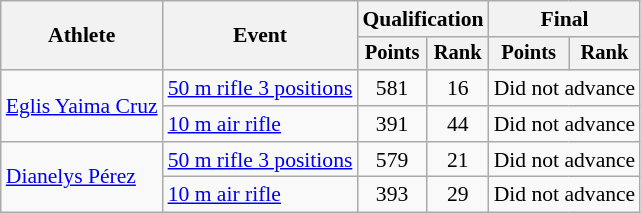<table class="wikitable" style="font-size:90%;">
<tr>
<th rowspan=2>Athlete</th>
<th rowspan=2>Event</th>
<th colspan=2>Qualification</th>
<th colspan=2>Final</th>
</tr>
<tr style="font-size:95%">
<th>Points</th>
<th>Rank</th>
<th>Points</th>
<th>Rank</th>
</tr>
<tr align=center>
<td align=left rowspan=2><a href='#'>Eglis Yaima Cruz</a></td>
<td align=left><a href='#'>50 m rifle 3 positions</a></td>
<td>581</td>
<td>16</td>
<td colspan=2>Did not advance</td>
</tr>
<tr align=center>
<td align=left><a href='#'>10 m air rifle</a></td>
<td>391</td>
<td>44</td>
<td colspan=2>Did not advance</td>
</tr>
<tr align=center>
<td align=left rowspan=2><a href='#'>Dianelys Pérez</a></td>
<td align=left><a href='#'>50 m rifle 3 positions</a></td>
<td>579</td>
<td>21</td>
<td colspan=2>Did not advance</td>
</tr>
<tr align=center>
<td align=left><a href='#'>10 m air rifle</a></td>
<td>393</td>
<td>29</td>
<td colspan=2>Did not advance</td>
</tr>
</table>
